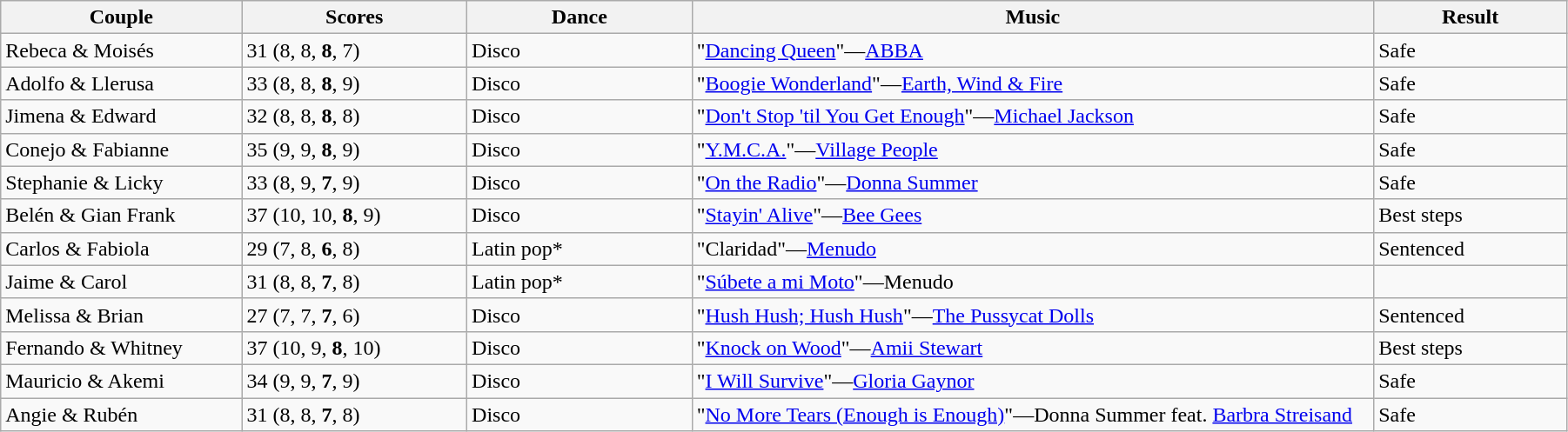<table class="wikitable sortable" style="width:95%; white-space:nowrap;">
<tr>
<th style="width:15%;">Couple</th>
<th style="width:14%;">Scores</th>
<th style="width:14%;">Dance</th>
<th style="width:40%;">Music</th>
<th style="width:12%;">Result</th>
</tr>
<tr>
<td>Rebeca & Moisés</td>
<td>31 (8, 8, <strong>8</strong>, 7)</td>
<td>Disco</td>
<td>"<a href='#'>Dancing Queen</a>"—<a href='#'>ABBA</a></td>
<td>Safe</td>
</tr>
<tr>
<td>Adolfo & Llerusa</td>
<td>33 (8, 8, <strong>8</strong>, 9)</td>
<td>Disco</td>
<td>"<a href='#'>Boogie Wonderland</a>"—<a href='#'>Earth, Wind & Fire</a></td>
<td>Safe</td>
</tr>
<tr>
<td>Jimena & Edward</td>
<td>32 (8, 8, <strong>8</strong>, 8)</td>
<td>Disco</td>
<td>"<a href='#'>Don't Stop 'til You Get Enough</a>"—<a href='#'>Michael Jackson</a></td>
<td>Safe</td>
</tr>
<tr>
<td>Conejo & Fabianne</td>
<td>35 (9, 9, <strong>8</strong>, 9)</td>
<td>Disco</td>
<td>"<a href='#'>Y.M.C.A.</a>"—<a href='#'>Village People</a></td>
<td>Safe</td>
</tr>
<tr>
<td>Stephanie & Licky</td>
<td>33 (8, 9, <strong>7</strong>, 9)</td>
<td>Disco</td>
<td>"<a href='#'>On the Radio</a>"—<a href='#'>Donna Summer</a></td>
<td>Safe</td>
</tr>
<tr>
<td>Belén & Gian Frank</td>
<td>37 (10, 10, <strong>8</strong>, 9)</td>
<td>Disco</td>
<td>"<a href='#'>Stayin' Alive</a>"—<a href='#'>Bee Gees</a></td>
<td>Best steps</td>
</tr>
<tr>
<td>Carlos & Fabiola</td>
<td>29 (7, 8, <strong>6</strong>, 8)</td>
<td>Latin pop*</td>
<td>"Claridad"—<a href='#'>Menudo</a></td>
<td>Sentenced</td>
</tr>
<tr>
<td>Jaime & Carol</td>
<td>31 (8, 8, <strong>7</strong>, 8)</td>
<td>Latin pop*</td>
<td>"<a href='#'>Súbete a mi Moto</a>"—Menudo</td>
<td></td>
</tr>
<tr>
<td>Melissa & Brian</td>
<td>27 (7, 7, <strong>7</strong>, 6)</td>
<td>Disco</td>
<td>"<a href='#'>Hush Hush; Hush Hush</a>"—<a href='#'>The Pussycat Dolls</a></td>
<td>Sentenced</td>
</tr>
<tr>
<td>Fernando & Whitney</td>
<td>37 (10, 9, <strong>8</strong>, 10)</td>
<td>Disco</td>
<td>"<a href='#'>Knock on Wood</a>"—<a href='#'>Amii Stewart</a></td>
<td>Best steps</td>
</tr>
<tr>
<td>Mauricio & Akemi</td>
<td>34 (9, 9, <strong>7</strong>, 9)</td>
<td>Disco</td>
<td>"<a href='#'>I Will Survive</a>"—<a href='#'>Gloria Gaynor</a></td>
<td>Safe</td>
</tr>
<tr>
<td>Angie & Rubén</td>
<td>31 (8, 8, <strong>7</strong>, 8)</td>
<td>Disco</td>
<td>"<a href='#'>No More Tears (Enough is Enough)</a>"—Donna Summer feat. <a href='#'>Barbra Streisand</a></td>
<td>Safe</td>
</tr>
</table>
